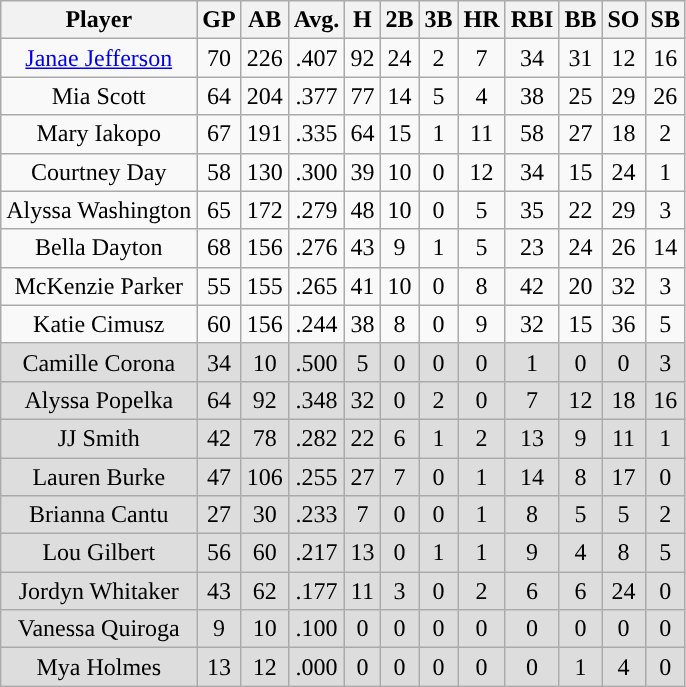<table class="wikitable sortable">
<tr>
<th>Player</th>
<th>GP</th>
<th>AB</th>
<th>Avg.</th>
<th>H</th>
<th>2B</th>
<th>3B</th>
<th>HR</th>
<th>RBI</th>
<th>BB</th>
<th>SO</th>
<th>SB</th>
</tr>
<tr style="text-align:center;">
<td><a href='#'>Janae Jefferson</a></td>
<td>70</td>
<td>226</td>
<td>.407</td>
<td>92</td>
<td>24</td>
<td>2</td>
<td>7</td>
<td>34</td>
<td>31</td>
<td>12</td>
<td>16</td>
</tr>
<tr style="text-align:center;">
<td>Mia Scott</td>
<td>64</td>
<td>204</td>
<td>.377</td>
<td>77</td>
<td>14</td>
<td>5</td>
<td>4</td>
<td>38</td>
<td>25</td>
<td>29</td>
<td>26</td>
</tr>
<tr style="text-align:center;">
<td>Mary Iakopo</td>
<td>67</td>
<td>191</td>
<td>.335</td>
<td>64</td>
<td>15</td>
<td>1</td>
<td>11</td>
<td>58</td>
<td>27</td>
<td>18</td>
<td>2</td>
</tr>
<tr style="text-align:center;">
<td>Courtney Day</td>
<td>58</td>
<td>130</td>
<td>.300</td>
<td>39</td>
<td>10</td>
<td>0</td>
<td>12</td>
<td>34</td>
<td>15</td>
<td>24</td>
<td>1</td>
</tr>
<tr style="text-align:center;">
<td>Alyssa Washington</td>
<td>65</td>
<td>172</td>
<td>.279</td>
<td>48</td>
<td>10</td>
<td>0</td>
<td>5</td>
<td>35</td>
<td>22</td>
<td>29</td>
<td>3</td>
</tr>
<tr style="text-align:center;">
<td>Bella Dayton</td>
<td>68</td>
<td>156</td>
<td>.276</td>
<td>43</td>
<td>9</td>
<td>1</td>
<td>5</td>
<td>23</td>
<td>24</td>
<td>26</td>
<td>14</td>
</tr>
<tr style="text-align:center;">
<td>McKenzie Parker</td>
<td>55</td>
<td>155</td>
<td>.265</td>
<td>41</td>
<td>10</td>
<td>0</td>
<td>8</td>
<td>42</td>
<td>20</td>
<td>32</td>
<td>3</td>
</tr>
<tr style="text-align:center;">
<td>Katie Cimusz</td>
<td>60</td>
<td>156</td>
<td>.244</td>
<td>38</td>
<td>8</td>
<td>0</td>
<td>9</td>
<td>32</td>
<td>15</td>
<td>36</td>
<td>5</td>
</tr>
<tr style="background:#dddddd; text-align:center;">
<td>Camille Corona</td>
<td>34</td>
<td>10</td>
<td>.500</td>
<td>5</td>
<td>0</td>
<td>0</td>
<td>0</td>
<td>1</td>
<td>0</td>
<td>0</td>
<td>3</td>
</tr>
<tr style="background:#dddddd; text-align:center;">
<td>Alyssa Popelka</td>
<td>64</td>
<td>92</td>
<td>.348</td>
<td>32</td>
<td>0</td>
<td>2</td>
<td>0</td>
<td>7</td>
<td>12</td>
<td>18</td>
<td>16</td>
</tr>
<tr style="background:#dddddd; text-align:center;">
<td>JJ Smith</td>
<td>42</td>
<td>78</td>
<td>.282</td>
<td>22</td>
<td>6</td>
<td>1</td>
<td>2</td>
<td>13</td>
<td>9</td>
<td>11</td>
<td>1</td>
</tr>
<tr style="background:#dddddd; text-align:center;">
<td>Lauren Burke</td>
<td>47</td>
<td>106</td>
<td>.255</td>
<td>27</td>
<td>7</td>
<td>0</td>
<td>1</td>
<td>14</td>
<td>8</td>
<td>17</td>
<td>0</td>
</tr>
<tr style="background:#dddddd; text-align:center;">
<td>Brianna Cantu</td>
<td>27</td>
<td>30</td>
<td>.233</td>
<td>7</td>
<td>0</td>
<td>0</td>
<td>1</td>
<td>8</td>
<td>5</td>
<td>5</td>
<td>2</td>
</tr>
<tr style="background:#dddddd; text-align:center;">
<td>Lou Gilbert</td>
<td>56</td>
<td>60</td>
<td>.217</td>
<td>13</td>
<td>0</td>
<td>1</td>
<td>1</td>
<td>9</td>
<td>4</td>
<td>8</td>
<td>5</td>
</tr>
<tr style="background:#dddddd; text-align:center;">
<td>Jordyn Whitaker</td>
<td>43</td>
<td>62</td>
<td>.177</td>
<td>11</td>
<td>3</td>
<td>0</td>
<td>2</td>
<td>6</td>
<td>6</td>
<td>24</td>
<td>0</td>
</tr>
<tr style="background:#dddddd; text-align:center;">
<td>Vanessa Quiroga</td>
<td>9</td>
<td>10</td>
<td>.100</td>
<td>0</td>
<td>0</td>
<td>0</td>
<td>0</td>
<td>0</td>
<td>0</td>
<td>0</td>
<td>0</td>
</tr>
<tr style="background:#dddddd; text-align:center;">
<td>Mya Holmes</td>
<td>13</td>
<td>12</td>
<td>.000</td>
<td>0</td>
<td>0</td>
<td>0</td>
<td>0</td>
<td>0</td>
<td>1</td>
<td>4</td>
<td>0</td>
</tr>
</table>
